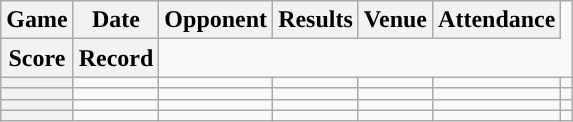<table class="wikitable" style="text-align:center">
<tr>
<th>Game</th>
<th>Date</th>
<th>Opponent</th>
<th>Results</th>
<th>Venue</th>
<th>Attendance</th>
</tr>
<tr>
<th>Score</th>
<th>Record</th>
</tr>
<tr>
<th></th>
<td></td>
<td></td>
<td></td>
<td></td>
<td></td>
<td></td>
</tr>
<tr>
<th></th>
<td></td>
<td></td>
<td></td>
<td></td>
<td></td>
<td></td>
</tr>
<tr>
<th></th>
<td></td>
<td></td>
<td></td>
<td></td>
<td></td>
<td></td>
</tr>
<tr>
<th></th>
<td></td>
<td></td>
<td></td>
<td></td>
<td></td>
<td></td>
</tr>
</table>
